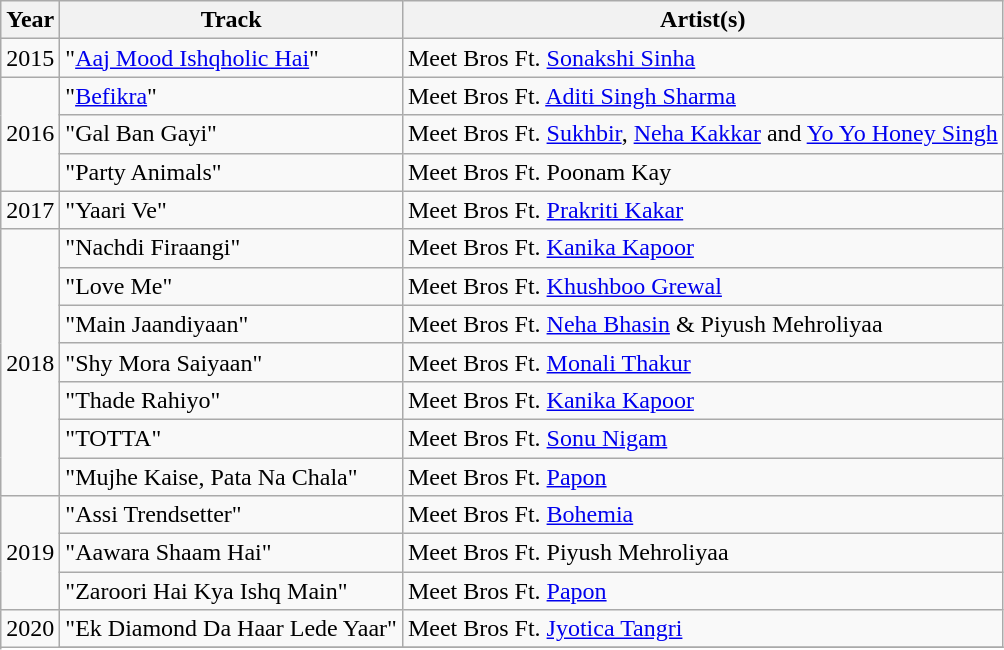<table class="wikitable sortable">
<tr>
<th>Year</th>
<th>Track</th>
<th>Artist(s)</th>
</tr>
<tr>
<td>2015</td>
<td>"<a href='#'>Aaj Mood Ishqholic Hai</a>"</td>
<td>Meet Bros Ft. <a href='#'>Sonakshi Sinha</a></td>
</tr>
<tr>
<td rowspan="3">2016</td>
<td>"<a href='#'>Befikra</a>"</td>
<td>Meet Bros Ft. <a href='#'>Aditi Singh Sharma</a></td>
</tr>
<tr>
<td>"Gal Ban Gayi"</td>
<td>Meet Bros Ft. <a href='#'>Sukhbir</a>, <a href='#'>Neha Kakkar</a> and <a href='#'>Yo Yo Honey Singh</a></td>
</tr>
<tr>
<td>"Party Animals"</td>
<td>Meet Bros Ft. Poonam Kay</td>
</tr>
<tr>
<td>2017</td>
<td>"Yaari Ve"</td>
<td>Meet Bros Ft. <a href='#'>Prakriti Kakar</a></td>
</tr>
<tr>
<td rowspan="7">2018</td>
<td>"Nachdi Firaangi"</td>
<td>Meet Bros Ft. <a href='#'>Kanika Kapoor</a></td>
</tr>
<tr>
<td>"Love Me"</td>
<td>Meet Bros Ft. <a href='#'>Khushboo Grewal</a></td>
</tr>
<tr>
<td>"Main Jaandiyaan"</td>
<td>Meet Bros Ft. <a href='#'>Neha Bhasin</a> & Piyush Mehroliyaa</td>
</tr>
<tr>
<td>"Shy Mora Saiyaan"</td>
<td>Meet Bros Ft. <a href='#'>Monali Thakur</a></td>
</tr>
<tr>
<td>"Thade Rahiyo"</td>
<td>Meet Bros Ft. <a href='#'>Kanika Kapoor</a></td>
</tr>
<tr>
<td>"TOTTA"</td>
<td>Meet Bros Ft. <a href='#'>Sonu Nigam</a></td>
</tr>
<tr>
<td>"Mujhe Kaise, Pata Na Chala"</td>
<td>Meet Bros Ft. <a href='#'>Papon</a></td>
</tr>
<tr>
<td rowspan="3">2019</td>
<td>"Assi Trendsetter"</td>
<td>Meet Bros Ft. <a href='#'>Bohemia</a></td>
</tr>
<tr>
<td>"Aawara Shaam Hai"</td>
<td>Meet Bros Ft. Piyush Mehroliyaa</td>
</tr>
<tr>
<td>"Zaroori Hai Kya Ishq Main"</td>
<td>Meet Bros Ft. <a href='#'>Papon</a></td>
</tr>
<tr>
<td rowspan="2">2020</td>
<td>"Ek Diamond Da Haar Lede Yaar"</td>
<td>Meet Bros Ft. <a href='#'>Jyotica Tangri</a></td>
</tr>
<tr>
</tr>
</table>
